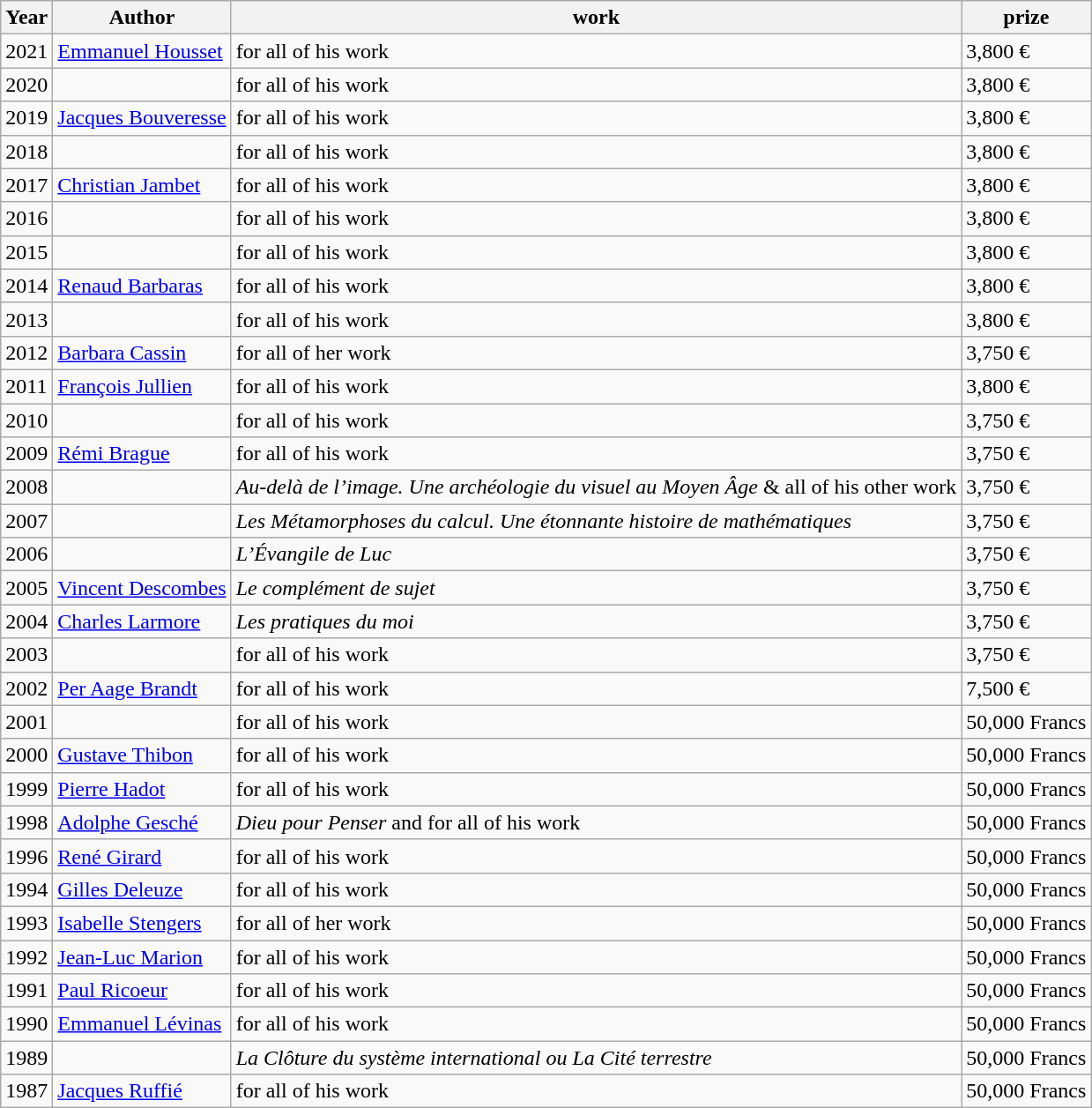<table class="wikitable sortable" align="top">
<tr>
<th>Year</th>
<th>Author</th>
<th>work</th>
<th>prize</th>
</tr>
<tr>
<td>2021</td>
<td><a href='#'>Emmanuel Housset</a></td>
<td>for all of his work</td>
<td>3,800 €</td>
</tr>
<tr>
<td>2020</td>
<td></td>
<td>for all of his work</td>
<td>3,800 €</td>
</tr>
<tr>
<td>2019</td>
<td><a href='#'>Jacques Bouveresse</a></td>
<td>for all of his work</td>
<td>3,800 €</td>
</tr>
<tr>
<td>2018</td>
<td></td>
<td>for all of his work</td>
<td>3,800 €</td>
</tr>
<tr>
<td>2017</td>
<td><a href='#'>Christian Jambet</a></td>
<td>for all of his work</td>
<td>3,800 €</td>
</tr>
<tr>
<td>2016</td>
<td></td>
<td>for all of his work</td>
<td>3,800 €</td>
</tr>
<tr>
<td>2015</td>
<td></td>
<td>for all of his work</td>
<td>3,800 €</td>
</tr>
<tr>
<td>2014</td>
<td><a href='#'>Renaud Barbaras</a></td>
<td>for all of his work</td>
<td>3,800 €</td>
</tr>
<tr>
<td>2013</td>
<td></td>
<td>for all of his work</td>
<td>3,800 €</td>
</tr>
<tr>
<td>2012</td>
<td><a href='#'>Barbara Cassin</a></td>
<td>for all of her work</td>
<td>3,750 €</td>
</tr>
<tr>
<td>2011</td>
<td><a href='#'>François Jullien</a></td>
<td>for all of his work</td>
<td>3,800 €</td>
</tr>
<tr>
<td>2010</td>
<td></td>
<td>for all of his work</td>
<td>3,750 €</td>
</tr>
<tr>
<td>2009</td>
<td><a href='#'>Rémi Brague</a></td>
<td>for all of his work</td>
<td>3,750 €</td>
</tr>
<tr>
<td>2008</td>
<td></td>
<td><em>Au-delà de l’image. Une archéologie du visuel au Moyen Âge</em> & all of his other work</td>
<td>3,750 €</td>
</tr>
<tr>
<td>2007</td>
<td></td>
<td><em>Les Métamorphoses du calcul. Une étonnante histoire de mathématiques</em></td>
<td>3,750 €</td>
</tr>
<tr>
<td>2006</td>
<td></td>
<td><em>L’Évangile de Luc</em></td>
<td>3,750 €</td>
</tr>
<tr>
<td>2005</td>
<td><a href='#'>Vincent Descombes</a></td>
<td><em>Le complément de sujet</em></td>
<td>3,750 €</td>
</tr>
<tr>
<td>2004</td>
<td><a href='#'>Charles Larmore</a></td>
<td><em>Les pratiques du moi</em></td>
<td>3,750 €</td>
</tr>
<tr>
<td>2003</td>
<td></td>
<td>for all of his work</td>
<td>3,750 €</td>
</tr>
<tr>
<td>2002</td>
<td><a href='#'>Per Aage Brandt</a></td>
<td>for all of his work</td>
<td>7,500 €</td>
</tr>
<tr>
<td>2001</td>
<td></td>
<td>for all of his work</td>
<td>50,000 Francs</td>
</tr>
<tr>
<td>2000</td>
<td><a href='#'>Gustave Thibon</a></td>
<td>for all of his work</td>
<td>50,000 Francs</td>
</tr>
<tr>
<td>1999</td>
<td><a href='#'>Pierre Hadot</a></td>
<td>for all of his work</td>
<td>50,000 Francs</td>
</tr>
<tr>
<td>1998</td>
<td><a href='#'>Adolphe Gesché</a></td>
<td><em>Dieu pour Penser</em> and for all of his work</td>
<td>50,000 Francs</td>
</tr>
<tr>
<td>1996</td>
<td><a href='#'>René Girard</a></td>
<td>for all of his work</td>
<td>50,000 Francs</td>
</tr>
<tr>
<td>1994</td>
<td><a href='#'>Gilles Deleuze</a></td>
<td>for all of his work</td>
<td>50,000 Francs</td>
</tr>
<tr>
<td>1993</td>
<td><a href='#'>Isabelle Stengers</a></td>
<td>for all of her work</td>
<td>50,000 Francs</td>
</tr>
<tr>
<td>1992</td>
<td><a href='#'>Jean-Luc Marion</a></td>
<td>for all of his work</td>
<td>50,000 Francs</td>
</tr>
<tr>
<td>1991</td>
<td><a href='#'>Paul Ricoeur</a></td>
<td>for all of his work</td>
<td>50,000 Francs</td>
</tr>
<tr>
<td>1990</td>
<td><a href='#'>Emmanuel Lévinas</a></td>
<td>for all of his work</td>
<td>50,000 Francs</td>
</tr>
<tr>
<td>1989</td>
<td></td>
<td><em>La Clôture du système international ou La Cité terrestre</em></td>
<td>50,000 Francs</td>
</tr>
<tr>
<td>1987</td>
<td><a href='#'>Jacques Ruffié</a></td>
<td>for all of his work</td>
<td>50,000 Francs</td>
</tr>
</table>
